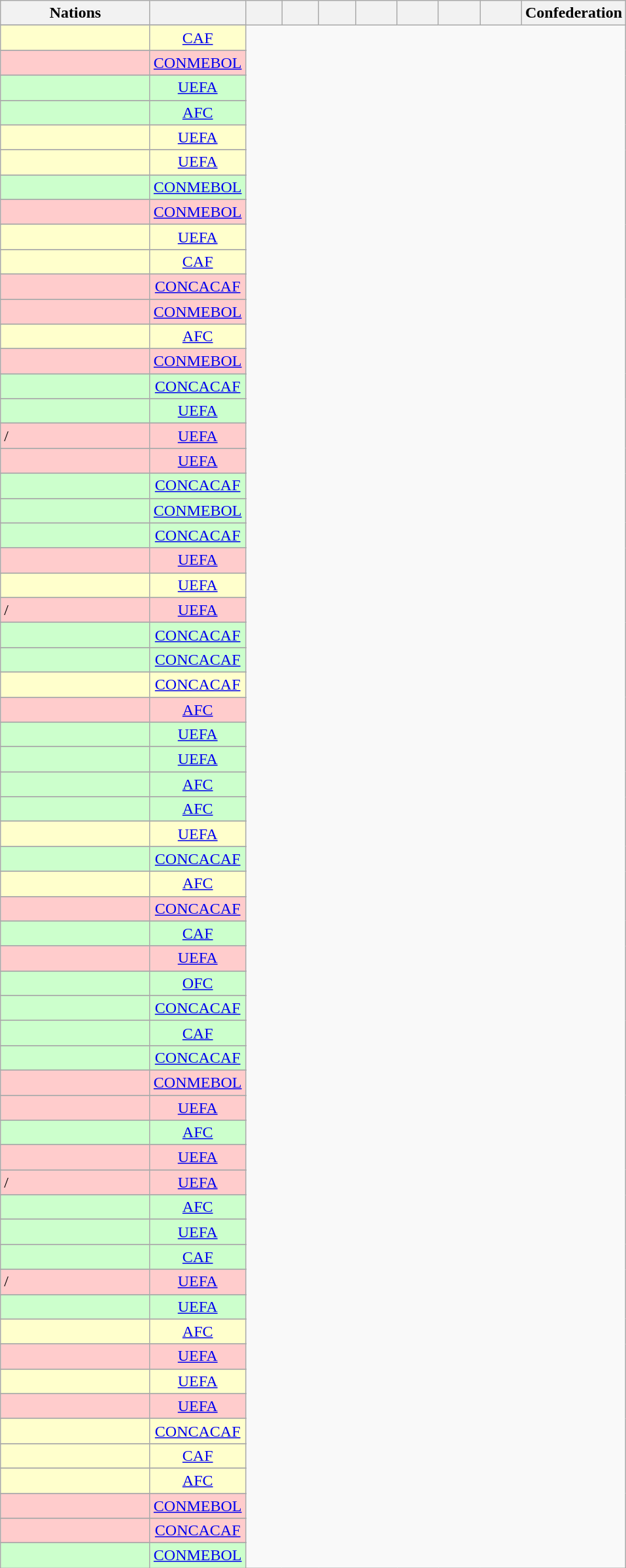<table class="wikitable sortable collapsible collapsed" style="text-align: center; font-size: 100%;">
<tr style="color:black;">
<th style="width:145px;">Nations</th>
<th width=30></th>
<th width=30></th>
<th width=30></th>
<th width=30></th>
<th width=35></th>
<th width=35></th>
<th width=35></th>
<th width=35></th>
<th>Confederation</th>
</tr>
<tr>
</tr>
<tr bgcolor=#FFFFCC>
<td align=left><br></td>
<td><a href='#'>CAF</a></td>
</tr>
<tr>
</tr>
<tr bgcolor=#FFCCCC>
<td align=left><br></td>
<td><a href='#'>CONMEBOL</a></td>
</tr>
<tr>
</tr>
<tr bgcolor=#CCFFCC>
<td align=left><br></td>
<td><a href='#'>UEFA</a></td>
</tr>
<tr>
</tr>
<tr bgcolor=#CCFFCC>
<td align=left><br></td>
<td><a href='#'>AFC</a></td>
</tr>
<tr>
</tr>
<tr bgcolor=#FFFFCC>
<td align=left><br></td>
<td><a href='#'>UEFA</a></td>
</tr>
<tr>
</tr>
<tr bgcolor=#FFFFCC>
<td align=left><br></td>
<td><a href='#'>UEFA</a></td>
</tr>
<tr>
</tr>
<tr bgcolor=#CCFFCC>
<td align=left><br></td>
<td><a href='#'>CONMEBOL</a></td>
</tr>
<tr>
</tr>
<tr bgcolor=#FFCCCC>
<td align=left><br></td>
<td><a href='#'>CONMEBOL</a></td>
</tr>
<tr>
</tr>
<tr bgcolor=#FFFFCC>
<td align=left><br></td>
<td><a href='#'>UEFA</a></td>
</tr>
<tr>
</tr>
<tr bgcolor=#FFFFCC>
<td align=left><br></td>
<td><a href='#'>CAF</a></td>
</tr>
<tr>
</tr>
<tr bgcolor=#FFCCCC>
<td align=left><br></td>
<td><a href='#'>CONCACAF</a></td>
</tr>
<tr>
</tr>
<tr bgcolor=#FFCCCC>
<td align=left><br></td>
<td><a href='#'>CONMEBOL</a></td>
</tr>
<tr>
</tr>
<tr bgcolor=#FFFFCC>
<td align=left><br></td>
<td><a href='#'>AFC</a></td>
</tr>
<tr>
</tr>
<tr bgcolor=#FFCCCC>
<td align=left><br></td>
<td><a href='#'>CONMEBOL</a></td>
</tr>
<tr>
</tr>
<tr bgcolor=#CCFFCC>
<td align=left><br></td>
<td><a href='#'>CONCACAF</a></td>
</tr>
<tr>
</tr>
<tr bgcolor=#CCFFCC>
<td align=left><br></td>
<td><a href='#'>UEFA</a></td>
</tr>
<tr>
</tr>
<tr bgcolor=#FFCCCC>
<td align=left>/<em></em><br></td>
<td><a href='#'>UEFA</a></td>
</tr>
<tr>
</tr>
<tr bgcolor=#FFCCCC>
<td align=left><br></td>
<td><a href='#'>UEFA</a></td>
</tr>
<tr>
</tr>
<tr bgcolor=#CCFFCC>
<td align=left><br></td>
<td><a href='#'>CONCACAF</a></td>
</tr>
<tr>
</tr>
<tr bgcolor=#CCFFCC>
<td align=left><br></td>
<td><a href='#'>CONMEBOL</a></td>
</tr>
<tr>
</tr>
<tr bgcolor=#CCFFCC>
<td align=left><br></td>
<td><a href='#'>CONCACAF</a></td>
</tr>
<tr>
</tr>
<tr bgcolor=#FFCCCC>
<td align=left><br></td>
<td><a href='#'>UEFA</a></td>
</tr>
<tr>
</tr>
<tr bgcolor=#FFFFCC>
<td align=left><br></td>
<td><a href='#'>UEFA</a></td>
</tr>
<tr>
</tr>
<tr bgcolor=#FFCCCC>
<td align=left>/<em></em><br></td>
<td><a href='#'>UEFA</a></td>
</tr>
<tr>
</tr>
<tr bgcolor=#CCFFCC>
<td align=left><br></td>
<td><a href='#'>CONCACAF</a></td>
</tr>
<tr>
</tr>
<tr bgcolor=#CCFFCC>
<td align=left><br></td>
<td><a href='#'>CONCACAF</a></td>
</tr>
<tr>
</tr>
<tr bgcolor=#FFFFCC>
<td align=left><br></td>
<td><a href='#'>CONCACAF</a></td>
</tr>
<tr>
</tr>
<tr bgcolor=#FFCCCC>
<td align=left><br></td>
<td><a href='#'>AFC</a></td>
</tr>
<tr>
</tr>
<tr bgcolor=#CCFFCC>
<td align=left><br></td>
<td><a href='#'>UEFA</a></td>
</tr>
<tr>
</tr>
<tr bgcolor=#CCFFCC>
<td align=left><br></td>
<td><a href='#'>UEFA</a></td>
</tr>
<tr>
</tr>
<tr bgcolor=#CCFFCC>
<td align=left><br></td>
<td><a href='#'>AFC</a></td>
</tr>
<tr>
</tr>
<tr bgcolor=#CCFFCC>
<td align=left><br></td>
<td><a href='#'>AFC</a></td>
</tr>
<tr>
</tr>
<tr bgcolor=#FFFFCC>
<td align=left><br></td>
<td><a href='#'>UEFA</a></td>
</tr>
<tr>
</tr>
<tr bgcolor=#CCFFCC>
<td align=left><br></td>
<td><a href='#'>CONCACAF</a></td>
</tr>
<tr>
</tr>
<tr bgcolor=#FFFFCC>
<td align=left><br></td>
<td><a href='#'>AFC</a></td>
</tr>
<tr>
</tr>
<tr bgcolor=#FFCCCC>
<td align=left><br></td>
<td><a href='#'>CONCACAF</a></td>
</tr>
<tr>
</tr>
<tr bgcolor=#CCFFCC>
<td align=left><br></td>
<td><a href='#'>CAF</a></td>
</tr>
<tr>
</tr>
<tr bgcolor=#FFCCCC>
<td align=left><br></td>
<td><a href='#'>UEFA</a></td>
</tr>
<tr>
</tr>
<tr bgcolor=#CCFFCC>
<td align=left><br></td>
<td><a href='#'>OFC</a></td>
</tr>
<tr>
</tr>
<tr bgcolor=#CCFFCC>
<td align=left><br></td>
<td><a href='#'>CONCACAF</a></td>
</tr>
<tr>
</tr>
<tr bgcolor=#CCFFCC>
<td align=left><br></td>
<td><a href='#'>CAF</a></td>
</tr>
<tr>
</tr>
<tr bgcolor=#CCFFCC>
<td align=left><br></td>
<td><a href='#'>CONCACAF</a></td>
</tr>
<tr>
</tr>
<tr bgcolor=#FFCCCC>
<td align=left><br></td>
<td><a href='#'>CONMEBOL</a></td>
</tr>
<tr>
</tr>
<tr bgcolor=#FFCCCC>
<td align=left><br></td>
<td><a href='#'>UEFA</a></td>
</tr>
<tr>
</tr>
<tr bgcolor=#CCFFCC>
<td align=left><br></td>
<td><a href='#'>AFC</a></td>
</tr>
<tr>
</tr>
<tr bgcolor=#FFCCCC>
<td align=left><br></td>
<td><a href='#'>UEFA</a></td>
</tr>
<tr>
</tr>
<tr bgcolor=#FFCCCC>
<td align=left>/<em></em><br></td>
<td><a href='#'>UEFA</a></td>
</tr>
<tr>
</tr>
<tr bgcolor=#CCFFCC>
<td align=left><br></td>
<td><a href='#'>AFC</a></td>
</tr>
<tr>
</tr>
<tr bgcolor=#CCFFCC>
<td align=left><br></td>
<td><a href='#'>UEFA</a></td>
</tr>
<tr>
</tr>
<tr bgcolor=#CCFFCC>
<td align=left><br></td>
<td><a href='#'>CAF</a></td>
</tr>
<tr>
</tr>
<tr bgcolor=FFCCCC>
<td align=left>/<em></em><br></td>
<td><a href='#'>UEFA</a></td>
</tr>
<tr>
</tr>
<tr bgcolor=#CCFFCC>
<td align=left><br></td>
<td><a href='#'>UEFA</a></td>
</tr>
<tr>
</tr>
<tr bgcolor=#FFFFCC>
<td align=left><br></td>
<td><a href='#'>AFC</a></td>
</tr>
<tr>
</tr>
<tr bgcolor=FFCCCC>
<td align=left><br></td>
<td><a href='#'>UEFA</a></td>
</tr>
<tr>
</tr>
<tr bgcolor=FFFFCC>
<td align=left><br></td>
<td><a href='#'>UEFA</a></td>
</tr>
<tr>
</tr>
<tr bgcolor=FFCCCC>
<td align=left><br></td>
<td><a href='#'>UEFA</a></td>
</tr>
<tr>
</tr>
<tr bgcolor=FFFFCC>
<td align=left><br></td>
<td><a href='#'>CONCACAF</a></td>
</tr>
<tr>
</tr>
<tr bgcolor=FFFFCC>
<td align=left><br></td>
<td><a href='#'>CAF</a></td>
</tr>
<tr>
</tr>
<tr bgcolor=FFFFCC>
<td align=left><br></td>
<td><a href='#'>AFC</a></td>
</tr>
<tr>
</tr>
<tr bgcolor=FFCCCC>
<td align=left><br></td>
<td><a href='#'>CONMEBOL</a></td>
</tr>
<tr>
</tr>
<tr bgcolor=FFCCCC>
<td align=left><br></td>
<td><a href='#'>CONCACAF</a></td>
</tr>
<tr>
</tr>
<tr bgcolor=CCFFCC>
<td align=left><br></td>
<td><a href='#'>CONMEBOL</a></td>
</tr>
</table>
